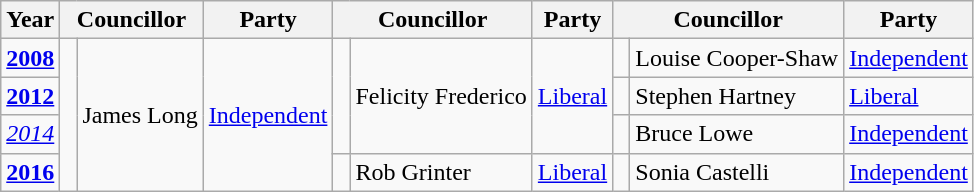<table class="wikitable">
<tr>
<th>Year</th>
<th colspan="2">Councillor</th>
<th>Party</th>
<th colspan="2">Councillor</th>
<th>Party</th>
<th colspan="2">Councillor</th>
<th>Party</th>
</tr>
<tr>
<td><strong><a href='#'>2008</a></strong></td>
<td rowspan="4" width="1px" > </td>
<td rowspan="4">James Long</td>
<td rowspan="4"><a href='#'>Independent</a></td>
<td rowspan="3" width="1px" > </td>
<td rowspan="3">Felicity Frederico</td>
<td rowspan="3"><a href='#'>Liberal</a></td>
<td rowspan="1" width="1px" > </td>
<td rowspan="1">Louise Cooper-Shaw</td>
<td rowspan="1"><a href='#'>Independent</a></td>
</tr>
<tr>
<td><strong><a href='#'>2012</a></strong></td>
<td rowspan="1" width="1px" > </td>
<td rowspan="1">Stephen Hartney</td>
<td rowspan="1"><a href='#'>Liberal</a></td>
</tr>
<tr>
<td><em><a href='#'>2014</a></em></td>
<td rowspan="1" width="1px" > </td>
<td rowspan="1">Bruce Lowe</td>
<td rowspan="1"><a href='#'>Independent</a></td>
</tr>
<tr>
<td><strong><a href='#'>2016</a></strong></td>
<td rowspan="1" width="1px" > </td>
<td rowspan="1">Rob Grinter</td>
<td rowspan="1"><a href='#'>Liberal</a></td>
<td rowspan="1" width="1px" > </td>
<td rowspan="1">Sonia Castelli</td>
<td rowspan="1"><a href='#'>Independent</a></td>
</tr>
</table>
